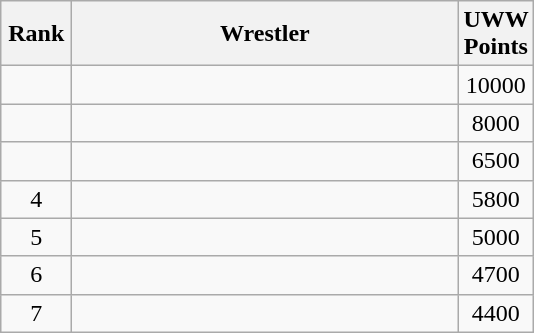<table class="wikitable" style="text-align: center;">
<tr>
<th width=40>Rank</th>
<th width=250>Wrestler</th>
<th width=40>UWW Points</th>
</tr>
<tr>
<td></td>
<td align="left"></td>
<td>10000</td>
</tr>
<tr>
<td></td>
<td align="left"></td>
<td>8000</td>
</tr>
<tr>
<td></td>
<td align="left"></td>
<td>6500</td>
</tr>
<tr>
<td>4</td>
<td align="left"></td>
<td>5800</td>
</tr>
<tr>
<td>5</td>
<td align="left"></td>
<td>5000</td>
</tr>
<tr>
<td>6</td>
<td align="left"></td>
<td>4700</td>
</tr>
<tr>
<td>7</td>
<td align="left"></td>
<td>4400</td>
</tr>
</table>
